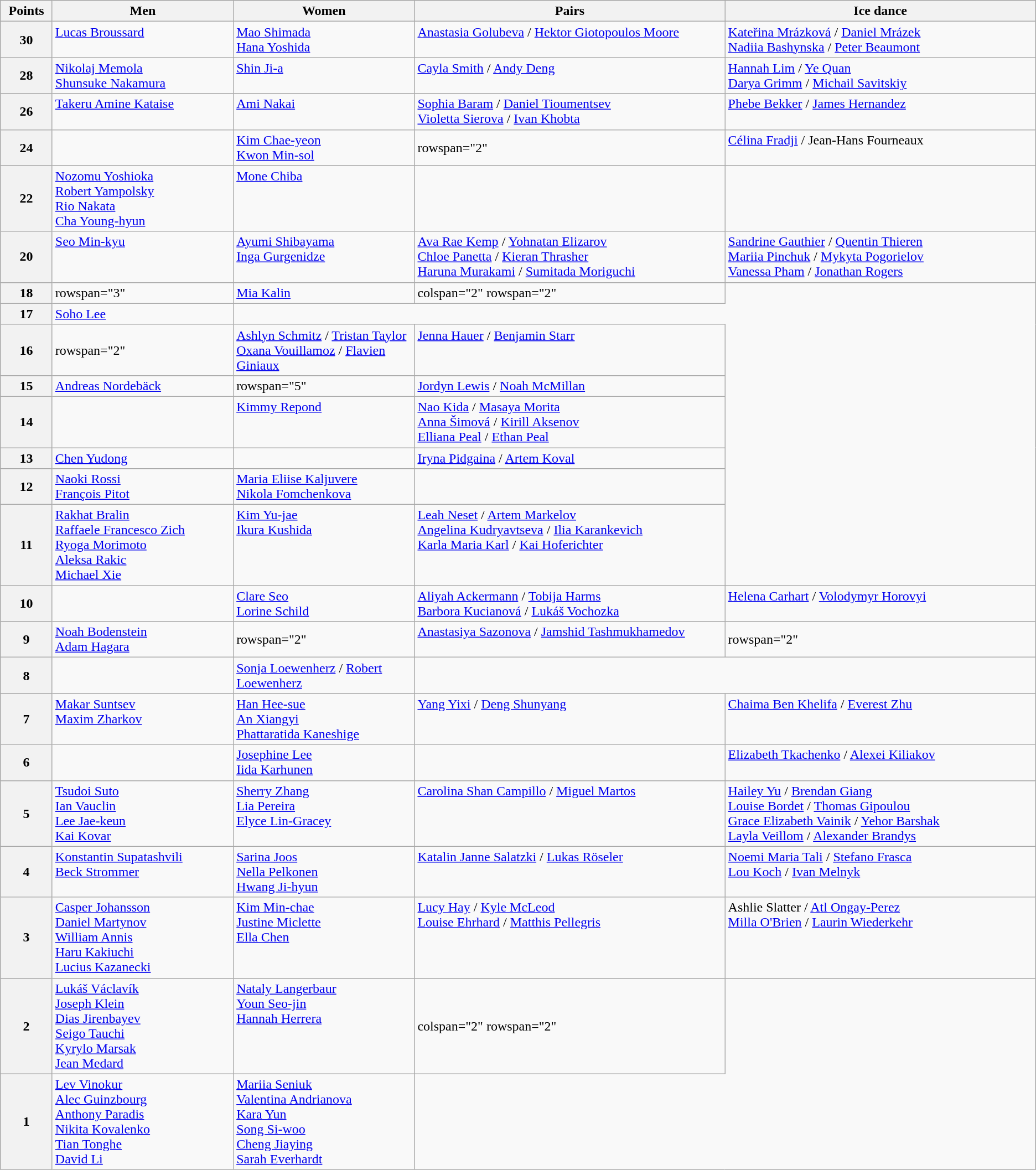<table class="wikitable">
<tr>
<th scope="col" style="width:5%">Points</th>
<th scope="col" style="width:17.5%">Men</th>
<th scope="col" style="width:17.5%">Women</th>
<th scope="col" style="width:30%">Pairs</th>
<th scope="col" style="width:30%">Ice dance</th>
</tr>
<tr>
<th scope="row">30</th>
<td valign="top"> <a href='#'>Lucas Broussard</a></td>
<td valign="top"> <a href='#'>Mao Shimada</a> <br>  <a href='#'>Hana Yoshida</a></td>
<td valign="top"> <a href='#'>Anastasia Golubeva</a> / <a href='#'>Hektor Giotopoulos Moore</a></td>
<td valign="top"> <a href='#'>Kateřina Mrázková</a> / <a href='#'>Daniel Mrázek</a> <br>  <a href='#'>Nadiia Bashynska</a> / <a href='#'>Peter Beaumont</a></td>
</tr>
<tr>
<th scope="row">28</th>
<td valign="top"> <a href='#'>Nikolaj Memola</a> <br>   <a href='#'>Shunsuke Nakamura</a></td>
<td valign="top"> <a href='#'>Shin Ji-a</a></td>
<td valign="top"> <a href='#'>Cayla Smith</a> / <a href='#'>Andy Deng</a></td>
<td valign="top"> <a href='#'>Hannah Lim</a> / <a href='#'>Ye Quan</a> <br>  <a href='#'>Darya Grimm</a> / <a href='#'>Michail Savitskiy</a></td>
</tr>
<tr>
<th scope="row">26</th>
<td valign="top"> <a href='#'>Takeru Amine Kataise</a></td>
<td valign="top"> <a href='#'>Ami Nakai</a></td>
<td valign="top"> <a href='#'>Sophia Baram</a> / <a href='#'>Daniel Tioumentsev</a> <br>  <a href='#'>Violetta Sierova</a> / <a href='#'>Ivan Khobta</a></td>
<td valign="top"> <a href='#'>Phebe Bekker</a> / <a href='#'>James Hernandez</a></td>
</tr>
<tr>
<th scope="row">24</th>
<td></td>
<td valign="top"> <a href='#'>Kim Chae-yeon</a> <br>  <a href='#'>Kwon Min-sol</a></td>
<td>rowspan="2" </td>
<td valign="top"> <a href='#'>Célina Fradji</a> / Jean-Hans Fourneaux</td>
</tr>
<tr>
<th scope="row">22</th>
<td valign="top"> <a href='#'>Nozomu Yoshioka</a> <br>  <a href='#'>Robert Yampolsky</a> <br>  <a href='#'>Rio Nakata</a> <br>  <a href='#'>Cha Young-hyun</a></td>
<td valign="top"> <a href='#'>Mone Chiba</a></td>
<td></td>
</tr>
<tr>
<th scope="row">20</th>
<td valign="top"> <a href='#'>Seo Min-kyu</a></td>
<td valign="top"> <a href='#'>Ayumi Shibayama</a> <br>  <a href='#'>Inga Gurgenidze</a></td>
<td valign="top"> <a href='#'>Ava Rae Kemp</a> / <a href='#'>Yohnatan Elizarov</a> <br>  <a href='#'>Chloe Panetta</a> / <a href='#'>Kieran Thrasher</a> <br>  <a href='#'>Haruna Murakami</a> / <a href='#'>Sumitada Moriguchi</a></td>
<td valign="top"> <a href='#'>Sandrine Gauthier</a> / <a href='#'>Quentin Thieren</a> <br>  <a href='#'>Mariia Pinchuk</a> / <a href='#'>Mykyta Pogorielov</a> <br>  <a href='#'>Vanessa Pham</a> / <a href='#'>Jonathan Rogers</a></td>
</tr>
<tr>
<th scope="row">18</th>
<td>rowspan="3" </td>
<td valign="top"> <a href='#'>Mia Kalin</a></td>
<td>colspan="2" rowspan="2" </td>
</tr>
<tr>
<th scope="row">17</th>
<td valign="top"> <a href='#'>Soho Lee</a></td>
</tr>
<tr>
<th scope="row">16</th>
<td>rowspan="2" </td>
<td valign="top"> <a href='#'>Ashlyn Schmitz</a> / <a href='#'>Tristan Taylor</a> <br>  <a href='#'>Oxana Vouillamoz</a> / <a href='#'>Flavien Giniaux</a></td>
<td valign="top"> <a href='#'>Jenna Hauer</a> / <a href='#'>Benjamin Starr</a></td>
</tr>
<tr>
<th scope="row">15</th>
<td valign="top"> <a href='#'>Andreas Nordebäck</a></td>
<td>rowspan="5" </td>
<td valign="top"> <a href='#'>Jordyn Lewis</a> / <a href='#'>Noah McMillan</a></td>
</tr>
<tr>
<th scope="row">14</th>
<td></td>
<td valign="top"> <a href='#'>Kimmy Repond</a></td>
<td valign="top"> <a href='#'>Nao Kida</a> / <a href='#'>Masaya Morita</a> <br>  <a href='#'>Anna Šimová</a> / <a href='#'>Kirill Aksenov</a> <br>  <a href='#'>Elliana Peal</a> / <a href='#'>Ethan Peal</a></td>
</tr>
<tr>
<th scope="row">13</th>
<td valign="top"> <a href='#'>Chen Yudong</a></td>
<td></td>
<td valign="top"> <a href='#'>Iryna Pidgaina</a> / <a href='#'>Artem Koval</a></td>
</tr>
<tr>
<th scope="row">12</th>
<td valign="top"> <a href='#'>Naoki Rossi</a> <br>  <a href='#'>François Pitot</a></td>
<td valign="top"> <a href='#'>Maria Eliise Kaljuvere</a> <br>  <a href='#'>Nikola Fomchenkova</a></td>
<td></td>
</tr>
<tr>
<th scope="row">11</th>
<td valign="top"> <a href='#'>Rakhat Bralin</a> <br>  <a href='#'>Raffaele Francesco Zich</a> <br>  <a href='#'>Ryoga Morimoto</a> <br>  <a href='#'>Aleksa Rakic</a> <br>  <a href='#'>Michael Xie</a></td>
<td valign="top"> <a href='#'>Kim Yu-jae</a> <br>  <a href='#'>Ikura Kushida</a></td>
<td valign="top"> <a href='#'>Leah Neset</a> / <a href='#'>Artem Markelov</a> <br>  <a href='#'>Angelina Kudryavtseva</a> / <a href='#'>Ilia Karankevich</a> <br>  <a href='#'>Karla Maria Karl</a> / <a href='#'>Kai Hoferichter</a></td>
</tr>
<tr>
<th scope="row">10</th>
<td></td>
<td valign="top"> <a href='#'>Clare Seo</a> <br> <a href='#'>Lorine Schild</a></td>
<td valign="top"> <a href='#'>Aliyah Ackermann</a> / <a href='#'>Tobija Harms</a> <br>  <a href='#'>Barbora Kucianová</a> / <a href='#'>Lukáš Vochozka</a></td>
<td valign="top"> <a href='#'>Helena Carhart</a> / <a href='#'>Volodymyr Horovyi</a></td>
</tr>
<tr>
<th scope="row">9</th>
<td valign="top"> <a href='#'>Noah Bodenstein</a> <br>  <a href='#'>Adam Hagara</a></td>
<td>rowspan="2" </td>
<td valign="top"> <a href='#'>Anastasiya Sazonova</a> / <a href='#'>Jamshid Tashmukhamedov</a></td>
<td>rowspan="2" </td>
</tr>
<tr>
<th scope="row">8</th>
<td></td>
<td valign="top"> <a href='#'>Sonja Loewenherz</a> / <a href='#'>Robert Loewenherz</a></td>
</tr>
<tr>
<th scope="row">7</th>
<td valign="top"> <a href='#'>Makar Suntsev</a> <br>  <a href='#'>Maxim Zharkov</a></td>
<td valign="top"> <a href='#'>Han Hee-sue</a> <br>  <a href='#'>An Xiangyi</a> <br>  <a href='#'>Phattaratida Kaneshige</a></td>
<td valign="top"> <a href='#'>Yang Yixi</a> / <a href='#'>Deng Shunyang</a></td>
<td valign="top"> <a href='#'>Chaima Ben Khelifa</a> / <a href='#'>Everest Zhu</a></td>
</tr>
<tr>
<th scope="row">6</th>
<td></td>
<td valign="top"> <a href='#'>Josephine Lee</a> <br>  <a href='#'>Iida Karhunen</a></td>
<td></td>
<td valign="top"> <a href='#'>Elizabeth Tkachenko</a> / <a href='#'>Alexei Kiliakov</a></td>
</tr>
<tr>
<th scope="row">5</th>
<td valign="top"> <a href='#'>Tsudoi Suto</a> <br>  <a href='#'>Ian Vauclin</a> <br>  <a href='#'>Lee Jae-keun</a> <br>  <a href='#'>Kai Kovar</a></td>
<td valign="top"> <a href='#'>Sherry Zhang</a> <br>  <a href='#'>Lia Pereira</a> <br>  <a href='#'>Elyce Lin-Gracey</a></td>
<td valign="top"> <a href='#'>Carolina Shan Campillo</a> / <a href='#'>Miguel Martos</a></td>
<td valign="top"> <a href='#'>Hailey Yu</a> / <a href='#'>Brendan Giang</a> <br>  <a href='#'>Louise Bordet</a> / <a href='#'>Thomas Gipoulou</a> <br>  <a href='#'>Grace Elizabeth Vainik</a> / <a href='#'>Yehor Barshak</a> <br>  <a href='#'>Layla Veillom</a> / <a href='#'>Alexander Brandys</a></td>
</tr>
<tr>
<th scope="row">4</th>
<td valign="top"> <a href='#'>Konstantin Supatashvili</a> <br>  <a href='#'>Beck Strommer</a></td>
<td valign="top"> <a href='#'>Sarina Joos</a> <br>  <a href='#'>Nella Pelkonen</a> <br>  <a href='#'>Hwang Ji-hyun</a></td>
<td valign="top"> <a href='#'>Katalin Janne Salatzki</a> / <a href='#'>Lukas Röseler</a></td>
<td valign="top"> <a href='#'>Noemi Maria Tali</a> / <a href='#'>Stefano Frasca</a> <br>  <a href='#'>Lou Koch</a> / <a href='#'>Ivan Melnyk</a></td>
</tr>
<tr>
<th scope="row">3</th>
<td valign="top"> <a href='#'>Casper Johansson</a> <br>  <a href='#'>Daniel Martynov</a> <br>  <a href='#'>William Annis</a> <br>  <a href='#'>Haru Kakiuchi</a> <br>  <a href='#'>Lucius Kazanecki</a></td>
<td valign="top"> <a href='#'>Kim Min-chae</a> <br>  <a href='#'>Justine Miclette</a> <br>  <a href='#'>Ella Chen</a></td>
<td valign="top"> <a href='#'>Lucy Hay</a> / <a href='#'>Kyle McLeod</a> <br>  <a href='#'>Louise Ehrhard</a> / <a href='#'>Matthis Pellegris</a></td>
<td valign="top"> Ashlie Slatter / <a href='#'>Atl Ongay-Perez</a> <br>  <a href='#'>Milla O'Brien</a> / <a href='#'>Laurin Wiederkehr</a></td>
</tr>
<tr>
<th scope="row">2</th>
<td valign="top"> <a href='#'>Lukáš Václavík</a> <br>  <a href='#'>Joseph Klein</a> <br>  <a href='#'>Dias Jirenbayev</a> <br>  <a href='#'>Seigo Tauchi</a> <br>  <a href='#'>Kyrylo Marsak</a> <br>  <a href='#'>Jean Medard</a></td>
<td valign="top"> <a href='#'>Nataly Langerbaur</a> <br>  <a href='#'>Youn Seo-jin</a> <br>  <a href='#'>Hannah Herrera</a></td>
<td>colspan="2" rowspan="2" </td>
</tr>
<tr>
<th scope="row">1</th>
<td valign="top"> <a href='#'>Lev Vinokur</a> <br>  <a href='#'>Alec Guinzbourg</a> <br>  <a href='#'>Anthony Paradis</a> <br>  <a href='#'>Nikita Kovalenko</a> <br>  <a href='#'>Tian Tonghe</a> <br>  <a href='#'>David Li</a></td>
<td valign="top"> <a href='#'>Mariia Seniuk</a> <br>  <a href='#'>Valentina Andrianova</a> <br>  <a href='#'>Kara Yun</a> <br>  <a href='#'>Song Si-woo</a> <br>  <a href='#'>Cheng Jiaying</a> <br>  <a href='#'>Sarah Everhardt</a></td>
</tr>
</table>
